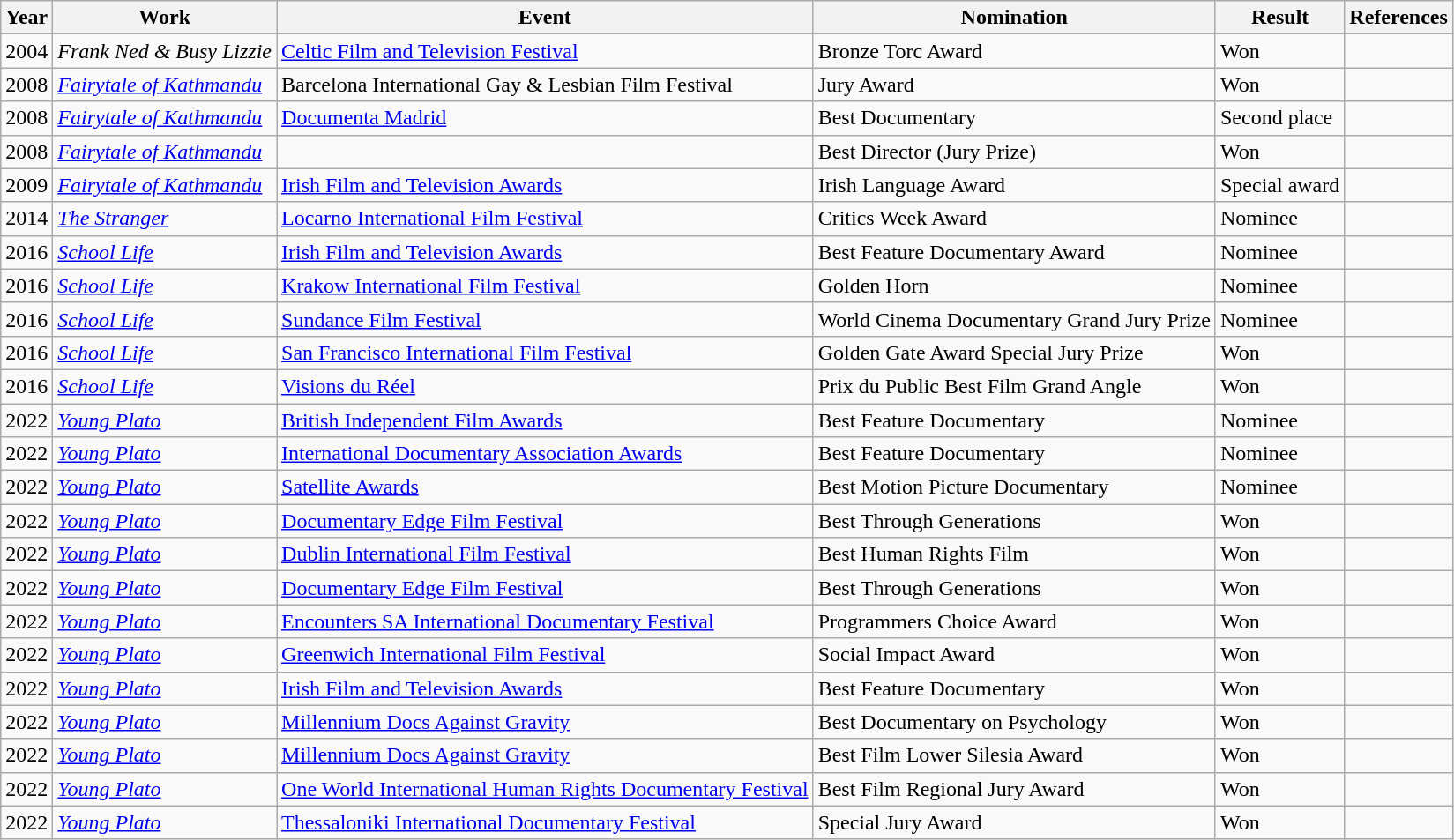<table class="wikitable">
<tr>
<th>Year</th>
<th>Work</th>
<th>Event</th>
<th>Nomination</th>
<th>Result</th>
<th>References</th>
</tr>
<tr>
<td>2004</td>
<td><em>Frank Ned & Busy Lizzie</em></td>
<td><a href='#'>Celtic Film and Television Festival</a></td>
<td>Bronze Torc Award</td>
<td>Won</td>
<td></td>
</tr>
<tr>
<td>2008</td>
<td><em><a href='#'>Fairytale of Kathmandu</a></em></td>
<td>Barcelona International Gay & Lesbian Film Festival</td>
<td>Jury Award</td>
<td>Won</td>
<td></td>
</tr>
<tr>
<td>2008</td>
<td><em><a href='#'>Fairytale of Kathmandu</a></em></td>
<td><a href='#'>Documenta Madrid</a></td>
<td>Best Documentary</td>
<td>Second place</td>
<td></td>
</tr>
<tr>
<td>2008</td>
<td><em><a href='#'>Fairytale of Kathmandu</a></em></td>
<td></td>
<td>Best Director (Jury Prize)</td>
<td>Won</td>
<td></td>
</tr>
<tr>
<td>2009</td>
<td><em><a href='#'>Fairytale of Kathmandu</a></em></td>
<td><a href='#'>Irish Film and Television Awards</a></td>
<td>Irish Language Award</td>
<td>Special award</td>
<td></td>
</tr>
<tr>
<td>2014</td>
<td><em><a href='#'>The Stranger</a></em></td>
<td><a href='#'>Locarno International Film Festival</a></td>
<td>Critics Week Award</td>
<td>Nominee</td>
<td></td>
</tr>
<tr>
<td>2016</td>
<td><a href='#'><em>School Life</em></a></td>
<td><a href='#'>Irish Film and Television Awards</a></td>
<td>Best Feature Documentary Award</td>
<td>Nominee</td>
<td></td>
</tr>
<tr>
<td>2016</td>
<td><a href='#'><em>School Life</em></a></td>
<td><a href='#'>Krakow International Film Festival</a></td>
<td>Golden Horn</td>
<td>Nominee</td>
<td></td>
</tr>
<tr>
<td>2016</td>
<td><a href='#'><em>School Life</em></a></td>
<td><a href='#'>Sundance Film Festival</a></td>
<td>World Cinema Documentary Grand Jury Prize</td>
<td>Nominee</td>
<td></td>
</tr>
<tr>
<td>2016</td>
<td><a href='#'><em>School Life</em></a></td>
<td><a href='#'>San Francisco International Film Festival</a></td>
<td>Golden Gate Award Special Jury Prize</td>
<td>Won</td>
<td></td>
</tr>
<tr>
<td>2016</td>
<td><a href='#'><em>School Life</em></a></td>
<td><a href='#'>Visions du Réel</a></td>
<td>Prix du Public Best Film Grand Angle</td>
<td>Won</td>
<td></td>
</tr>
<tr>
<td>2022</td>
<td><a href='#'><em>Young Plato</em></a></td>
<td><a href='#'>British Independent Film Awards</a></td>
<td>Best Feature Documentary</td>
<td>Nominee</td>
<td></td>
</tr>
<tr>
<td>2022</td>
<td><a href='#'><em>Young Plato</em></a></td>
<td><a href='#'>International Documentary Association Awards</a></td>
<td>Best Feature Documentary</td>
<td>Nominee</td>
<td></td>
</tr>
<tr>
<td>2022</td>
<td><a href='#'><em>Young Plato</em></a></td>
<td><a href='#'>Satellite Awards</a></td>
<td>Best Motion Picture Documentary</td>
<td>Nominee</td>
<td></td>
</tr>
<tr>
<td>2022</td>
<td><a href='#'><em>Young Plato</em></a></td>
<td><a href='#'>Documentary Edge Film Festival</a></td>
<td>Best Through Generations</td>
<td>Won</td>
<td></td>
</tr>
<tr>
<td>2022</td>
<td><a href='#'><em>Young Plato</em></a></td>
<td><a href='#'>Dublin International Film Festival</a></td>
<td>Best Human Rights Film</td>
<td>Won</td>
<td></td>
</tr>
<tr>
<td>2022</td>
<td><a href='#'><em>Young Plato</em></a></td>
<td><a href='#'>Documentary Edge Film Festival</a></td>
<td>Best Through Generations</td>
<td>Won</td>
<td></td>
</tr>
<tr>
<td>2022</td>
<td><a href='#'><em>Young Plato</em></a></td>
<td><a href='#'>Encounters SA International Documentary Festival</a></td>
<td>Programmers Choice Award</td>
<td>Won</td>
<td></td>
</tr>
<tr>
<td>2022</td>
<td><a href='#'><em>Young Plato</em></a></td>
<td><a href='#'>Greenwich International Film Festival</a></td>
<td>Social Impact Award</td>
<td>Won</td>
<td></td>
</tr>
<tr>
<td>2022</td>
<td><a href='#'><em>Young Plato</em></a></td>
<td><a href='#'>Irish Film and Television Awards</a></td>
<td>Best Feature Documentary</td>
<td>Won</td>
<td></td>
</tr>
<tr>
<td>2022</td>
<td><a href='#'><em>Young Plato</em></a></td>
<td><a href='#'>Millennium Docs Against Gravity</a></td>
<td>Best Documentary on Psychology</td>
<td>Won</td>
<td></td>
</tr>
<tr>
<td>2022</td>
<td><a href='#'><em>Young Plato</em></a></td>
<td><a href='#'>Millennium Docs Against Gravity</a></td>
<td>Best Film Lower Silesia Award</td>
<td>Won</td>
<td></td>
</tr>
<tr>
<td>2022</td>
<td><a href='#'><em>Young Plato</em></a></td>
<td><a href='#'>One World International Human Rights Documentary Festival</a></td>
<td>Best Film Regional Jury Award</td>
<td>Won</td>
<td></td>
</tr>
<tr>
<td>2022</td>
<td><a href='#'><em>Young Plato</em></a></td>
<td><a href='#'>Thessaloniki International Documentary Festival</a></td>
<td>Special Jury Award</td>
<td>Won</td>
<td></td>
</tr>
</table>
